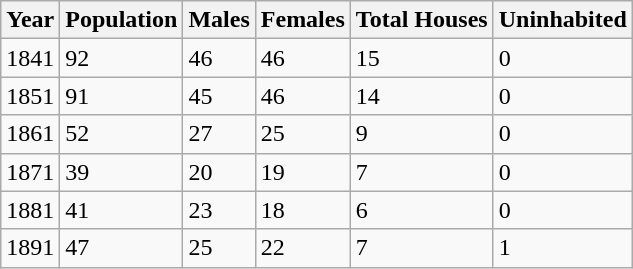<table class="wikitable">
<tr>
<th>Year</th>
<th>Population</th>
<th>Males</th>
<th>Females</th>
<th>Total Houses</th>
<th>Uninhabited</th>
</tr>
<tr>
<td>1841</td>
<td>92</td>
<td>46</td>
<td>46</td>
<td>15</td>
<td>0</td>
</tr>
<tr>
<td>1851</td>
<td>91</td>
<td>45</td>
<td>46</td>
<td>14</td>
<td>0</td>
</tr>
<tr>
<td>1861</td>
<td>52</td>
<td>27</td>
<td>25</td>
<td>9</td>
<td>0</td>
</tr>
<tr>
<td>1871</td>
<td>39</td>
<td>20</td>
<td>19</td>
<td>7</td>
<td>0</td>
</tr>
<tr>
<td>1881</td>
<td>41</td>
<td>23</td>
<td>18</td>
<td>6</td>
<td>0</td>
</tr>
<tr>
<td>1891</td>
<td>47</td>
<td>25</td>
<td>22</td>
<td>7</td>
<td>1</td>
</tr>
</table>
